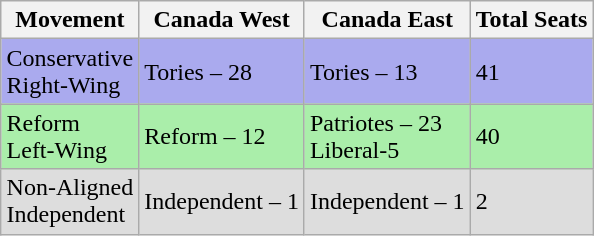<table class="wikitable" style="margin:auto;">
<tr>
<th bgcolor = #BBBBBB>Movement</th>
<th bgcolor = #BBBBBB>Canada West</th>
<th bgcolor = #BBBBBB>Canada East</th>
<th bgcolor = #BBBBBB>Total Seats</th>
</tr>
<tr>
<td bgcolor = #AAAAEE>Conservative<br>Right-Wing</td>
<td bgcolor = #AAAAEE>Tories – 28</td>
<td bgcolor = #AAAAEE>Tories – 13</td>
<td bgcolor = #AAAAEE>41</td>
</tr>
<tr>
<td bgcolor = #AAEEAA>Reform<br>Left-Wing</td>
<td bgcolor = #AAEEAA>Reform – 12</td>
<td bgcolor = #AAEEAA>Patriotes – 23 <br> Liberal-5</td>
<td bgcolor = #AAEEAA>40</td>
</tr>
<tr>
<td bgcolor = #DDDDDD>Non-Aligned<br>Independent</td>
<td bgcolor = #DDDDDD>Independent – 1</td>
<td bgcolor = #DDDDDD>Independent – 1</td>
<td bgcolor = #DDDDDD>2</td>
</tr>
</table>
